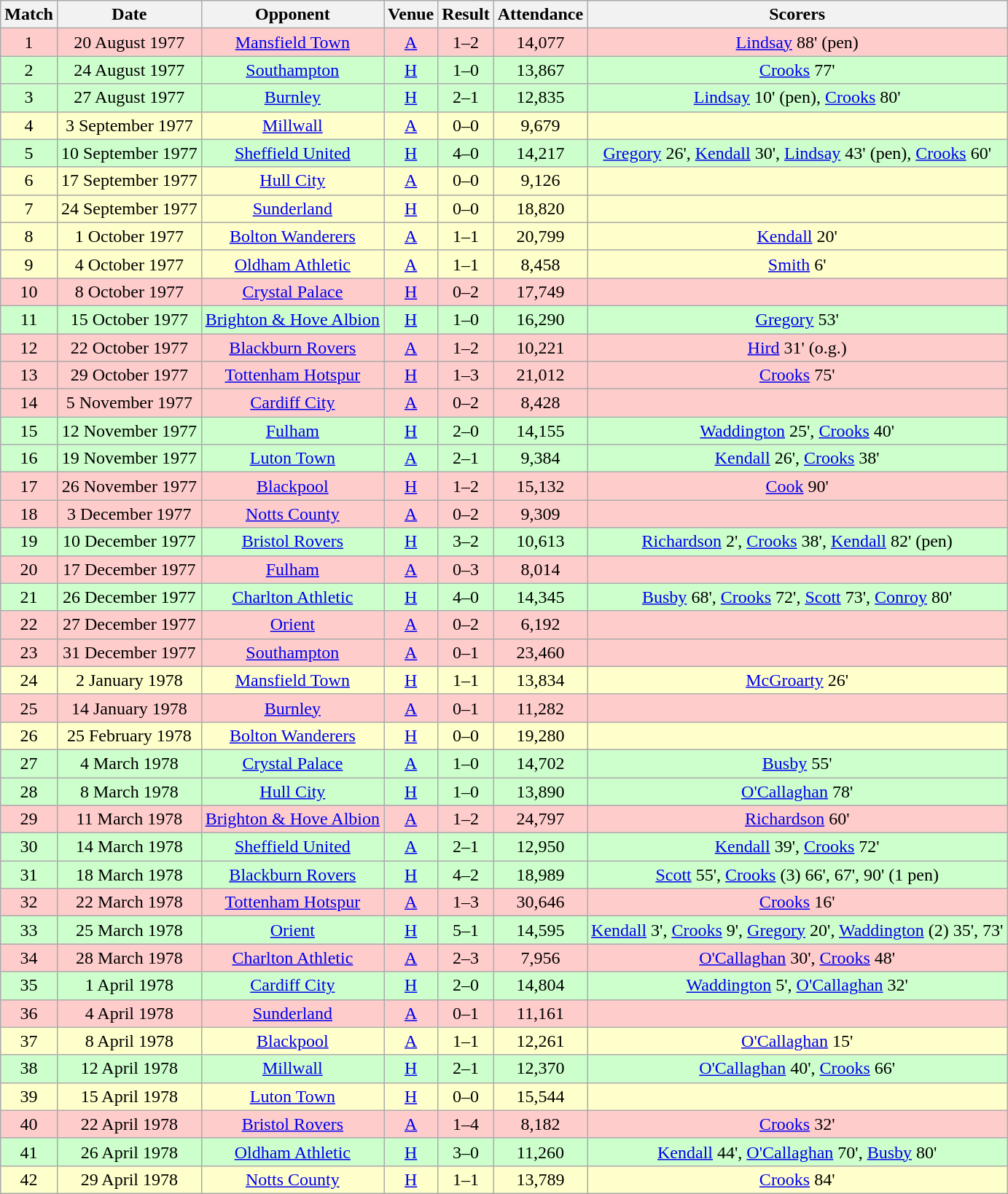<table class="wikitable" style="font-size:100%; text-align:center">
<tr>
<th>Match</th>
<th>Date</th>
<th>Opponent</th>
<th>Venue</th>
<th>Result</th>
<th>Attendance</th>
<th>Scorers</th>
</tr>
<tr style="background-color: #FFCCCC;">
<td>1</td>
<td>20 August 1977</td>
<td><a href='#'>Mansfield Town</a></td>
<td><a href='#'>A</a></td>
<td>1–2</td>
<td>14,077</td>
<td><a href='#'>Lindsay</a> 88' (pen)</td>
</tr>
<tr style="background-color: #CCFFCC;">
<td>2</td>
<td>24 August 1977</td>
<td><a href='#'>Southampton</a></td>
<td><a href='#'>H</a></td>
<td>1–0</td>
<td>13,867</td>
<td><a href='#'>Crooks</a> 77'</td>
</tr>
<tr style="background-color: #CCFFCC;">
<td>3</td>
<td>27 August 1977</td>
<td><a href='#'>Burnley</a></td>
<td><a href='#'>H</a></td>
<td>2–1</td>
<td>12,835</td>
<td><a href='#'>Lindsay</a> 10' (pen), <a href='#'>Crooks</a> 80'</td>
</tr>
<tr style="background-color: #FFFFCC;">
<td>4</td>
<td>3 September 1977</td>
<td><a href='#'>Millwall</a></td>
<td><a href='#'>A</a></td>
<td>0–0</td>
<td>9,679</td>
<td></td>
</tr>
<tr style="background-color: #CCFFCC;">
<td>5</td>
<td>10 September 1977</td>
<td><a href='#'>Sheffield United</a></td>
<td><a href='#'>H</a></td>
<td>4–0</td>
<td>14,217</td>
<td><a href='#'>Gregory</a> 26', <a href='#'>Kendall</a> 30', <a href='#'>Lindsay</a> 43' (pen), <a href='#'>Crooks</a> 60'</td>
</tr>
<tr style="background-color: #FFFFCC;">
<td>6</td>
<td>17 September 1977</td>
<td><a href='#'>Hull City</a></td>
<td><a href='#'>A</a></td>
<td>0–0</td>
<td>9,126</td>
<td></td>
</tr>
<tr style="background-color: #FFFFCC;">
<td>7</td>
<td>24 September 1977</td>
<td><a href='#'>Sunderland</a></td>
<td><a href='#'>H</a></td>
<td>0–0</td>
<td>18,820</td>
<td></td>
</tr>
<tr style="background-color: #FFFFCC;">
<td>8</td>
<td>1 October 1977</td>
<td><a href='#'>Bolton Wanderers</a></td>
<td><a href='#'>A</a></td>
<td>1–1</td>
<td>20,799</td>
<td><a href='#'>Kendall</a> 20'</td>
</tr>
<tr style="background-color: #FFFFCC;">
<td>9</td>
<td>4 October 1977</td>
<td><a href='#'>Oldham Athletic</a></td>
<td><a href='#'>A</a></td>
<td>1–1</td>
<td>8,458</td>
<td><a href='#'>Smith</a> 6'</td>
</tr>
<tr style="background-color: #FFCCCC;">
<td>10</td>
<td>8 October 1977</td>
<td><a href='#'>Crystal Palace</a></td>
<td><a href='#'>H</a></td>
<td>0–2</td>
<td>17,749</td>
<td></td>
</tr>
<tr style="background-color: #CCFFCC;">
<td>11</td>
<td>15 October 1977</td>
<td><a href='#'>Brighton & Hove Albion</a></td>
<td><a href='#'>H</a></td>
<td>1–0</td>
<td>16,290</td>
<td><a href='#'>Gregory</a> 53'</td>
</tr>
<tr style="background-color: #FFCCCC;">
<td>12</td>
<td>22 October 1977</td>
<td><a href='#'>Blackburn Rovers</a></td>
<td><a href='#'>A</a></td>
<td>1–2</td>
<td>10,221</td>
<td><a href='#'>Hird</a> 31' (o.g.)</td>
</tr>
<tr style="background-color: #FFCCCC;">
<td>13</td>
<td>29 October 1977</td>
<td><a href='#'>Tottenham Hotspur</a></td>
<td><a href='#'>H</a></td>
<td>1–3</td>
<td>21,012</td>
<td><a href='#'>Crooks</a> 75'</td>
</tr>
<tr style="background-color: #FFCCCC;">
<td>14</td>
<td>5 November 1977</td>
<td><a href='#'>Cardiff City</a></td>
<td><a href='#'>A</a></td>
<td>0–2</td>
<td>8,428</td>
<td></td>
</tr>
<tr style="background-color: #CCFFCC;">
<td>15</td>
<td>12 November 1977</td>
<td><a href='#'>Fulham</a></td>
<td><a href='#'>H</a></td>
<td>2–0</td>
<td>14,155</td>
<td><a href='#'>Waddington</a> 25', <a href='#'>Crooks</a> 40'</td>
</tr>
<tr style="background-color: #CCFFCC;">
<td>16</td>
<td>19 November 1977</td>
<td><a href='#'>Luton Town</a></td>
<td><a href='#'>A</a></td>
<td>2–1</td>
<td>9,384</td>
<td><a href='#'>Kendall</a> 26', <a href='#'>Crooks</a> 38'</td>
</tr>
<tr style="background-color: #FFCCCC;">
<td>17</td>
<td>26 November 1977</td>
<td><a href='#'>Blackpool</a></td>
<td><a href='#'>H</a></td>
<td>1–2</td>
<td>15,132</td>
<td><a href='#'>Cook</a> 90'</td>
</tr>
<tr style="background-color: #FFCCCC;">
<td>18</td>
<td>3 December 1977</td>
<td><a href='#'>Notts County</a></td>
<td><a href='#'>A</a></td>
<td>0–2</td>
<td>9,309</td>
<td></td>
</tr>
<tr style="background-color: #CCFFCC;">
<td>19</td>
<td>10 December 1977</td>
<td><a href='#'>Bristol Rovers</a></td>
<td><a href='#'>H</a></td>
<td>3–2</td>
<td>10,613</td>
<td><a href='#'>Richardson</a> 2', <a href='#'>Crooks</a> 38', <a href='#'>Kendall</a> 82' (pen)</td>
</tr>
<tr style="background-color: #FFCCCC;">
<td>20</td>
<td>17 December 1977</td>
<td><a href='#'>Fulham</a></td>
<td><a href='#'>A</a></td>
<td>0–3</td>
<td>8,014</td>
<td></td>
</tr>
<tr style="background-color: #CCFFCC;">
<td>21</td>
<td>26 December 1977</td>
<td><a href='#'>Charlton Athletic</a></td>
<td><a href='#'>H</a></td>
<td>4–0</td>
<td>14,345</td>
<td><a href='#'>Busby</a> 68', <a href='#'>Crooks</a> 72', <a href='#'>Scott</a> 73', <a href='#'>Conroy</a> 80'</td>
</tr>
<tr style="background-color: #FFCCCC;">
<td>22</td>
<td>27 December 1977</td>
<td><a href='#'>Orient</a></td>
<td><a href='#'>A</a></td>
<td>0–2</td>
<td>6,192</td>
<td></td>
</tr>
<tr style="background-color: #FFCCCC;">
<td>23</td>
<td>31 December 1977</td>
<td><a href='#'>Southampton</a></td>
<td><a href='#'>A</a></td>
<td>0–1</td>
<td>23,460</td>
<td></td>
</tr>
<tr style="background-color: #FFFFCC;">
<td>24</td>
<td>2 January 1978</td>
<td><a href='#'>Mansfield Town</a></td>
<td><a href='#'>H</a></td>
<td>1–1</td>
<td>13,834</td>
<td><a href='#'>McGroarty</a> 26'</td>
</tr>
<tr style="background-color: #FFCCCC;">
<td>25</td>
<td>14 January 1978</td>
<td><a href='#'>Burnley</a></td>
<td><a href='#'>A</a></td>
<td>0–1</td>
<td>11,282</td>
<td></td>
</tr>
<tr style="background-color: #FFFFCC;">
<td>26</td>
<td>25 February 1978</td>
<td><a href='#'>Bolton Wanderers</a></td>
<td><a href='#'>H</a></td>
<td>0–0</td>
<td>19,280</td>
<td></td>
</tr>
<tr style="background-color: #CCFFCC;">
<td>27</td>
<td>4 March 1978</td>
<td><a href='#'>Crystal Palace</a></td>
<td><a href='#'>A</a></td>
<td>1–0</td>
<td>14,702</td>
<td><a href='#'>Busby</a> 55'</td>
</tr>
<tr style="background-color: #CCFFCC;">
<td>28</td>
<td>8 March 1978</td>
<td><a href='#'>Hull City</a></td>
<td><a href='#'>H</a></td>
<td>1–0</td>
<td>13,890</td>
<td><a href='#'>O'Callaghan</a> 78'</td>
</tr>
<tr style="background-color: #FFCCCC;">
<td>29</td>
<td>11 March 1978</td>
<td><a href='#'>Brighton & Hove Albion</a></td>
<td><a href='#'>A</a></td>
<td>1–2</td>
<td>24,797</td>
<td><a href='#'>Richardson</a> 60'</td>
</tr>
<tr style="background-color: #CCFFCC;">
<td>30</td>
<td>14 March 1978</td>
<td><a href='#'>Sheffield United</a></td>
<td><a href='#'>A</a></td>
<td>2–1</td>
<td>12,950</td>
<td><a href='#'>Kendall</a> 39', <a href='#'>Crooks</a> 72'</td>
</tr>
<tr style="background-color: #CCFFCC;">
<td>31</td>
<td>18 March 1978</td>
<td><a href='#'>Blackburn Rovers</a></td>
<td><a href='#'>H</a></td>
<td>4–2</td>
<td>18,989</td>
<td><a href='#'>Scott</a> 55', <a href='#'>Crooks</a> (3) 66', 67', 90' (1 pen)</td>
</tr>
<tr style="background-color: #FFCCCC;">
<td>32</td>
<td>22 March 1978</td>
<td><a href='#'>Tottenham Hotspur</a></td>
<td><a href='#'>A</a></td>
<td>1–3</td>
<td>30,646</td>
<td><a href='#'>Crooks</a> 16'</td>
</tr>
<tr style="background-color: #CCFFCC;">
<td>33</td>
<td>25 March 1978</td>
<td><a href='#'>Orient</a></td>
<td><a href='#'>H</a></td>
<td>5–1</td>
<td>14,595</td>
<td><a href='#'>Kendall</a> 3', <a href='#'>Crooks</a> 9', <a href='#'>Gregory</a> 20', <a href='#'>Waddington</a> (2) 35', 73'</td>
</tr>
<tr style="background-color: #FFCCCC;">
<td>34</td>
<td>28 March 1978</td>
<td><a href='#'>Charlton Athletic</a></td>
<td><a href='#'>A</a></td>
<td>2–3</td>
<td>7,956</td>
<td><a href='#'>O'Callaghan</a> 30', <a href='#'>Crooks</a> 48'</td>
</tr>
<tr style="background-color: #CCFFCC;">
<td>35</td>
<td>1 April 1978</td>
<td><a href='#'>Cardiff City</a></td>
<td><a href='#'>H</a></td>
<td>2–0</td>
<td>14,804</td>
<td><a href='#'>Waddington</a> 5', <a href='#'>O'Callaghan</a> 32'</td>
</tr>
<tr style="background-color: #FFCCCC;">
<td>36</td>
<td>4 April 1978</td>
<td><a href='#'>Sunderland</a></td>
<td><a href='#'>A</a></td>
<td>0–1</td>
<td>11,161</td>
<td></td>
</tr>
<tr style="background-color: #FFFFCC;">
<td>37</td>
<td>8 April 1978</td>
<td><a href='#'>Blackpool</a></td>
<td><a href='#'>A</a></td>
<td>1–1</td>
<td>12,261</td>
<td><a href='#'>O'Callaghan</a> 15'</td>
</tr>
<tr style="background-color: #CCFFCC;">
<td>38</td>
<td>12 April 1978</td>
<td><a href='#'>Millwall</a></td>
<td><a href='#'>H</a></td>
<td>2–1</td>
<td>12,370</td>
<td><a href='#'>O'Callaghan</a> 40', <a href='#'>Crooks</a> 66'</td>
</tr>
<tr style="background-color: #FFFFCC;">
<td>39</td>
<td>15 April 1978</td>
<td><a href='#'>Luton Town</a></td>
<td><a href='#'>H</a></td>
<td>0–0</td>
<td>15,544</td>
<td></td>
</tr>
<tr style="background-color: #FFCCCC;">
<td>40</td>
<td>22 April 1978</td>
<td><a href='#'>Bristol Rovers</a></td>
<td><a href='#'>A</a></td>
<td>1–4</td>
<td>8,182</td>
<td><a href='#'>Crooks</a> 32'</td>
</tr>
<tr style="background-color: #CCFFCC;">
<td>41</td>
<td>26 April 1978</td>
<td><a href='#'>Oldham Athletic</a></td>
<td><a href='#'>H</a></td>
<td>3–0</td>
<td>11,260</td>
<td><a href='#'>Kendall</a> 44', <a href='#'>O'Callaghan</a> 70', <a href='#'>Busby</a> 80'</td>
</tr>
<tr style="background-color: #FFFFCC;">
<td>42</td>
<td>29 April 1978</td>
<td><a href='#'>Notts County</a></td>
<td><a href='#'>H</a></td>
<td>1–1</td>
<td>13,789</td>
<td><a href='#'>Crooks</a> 84'</td>
</tr>
</table>
